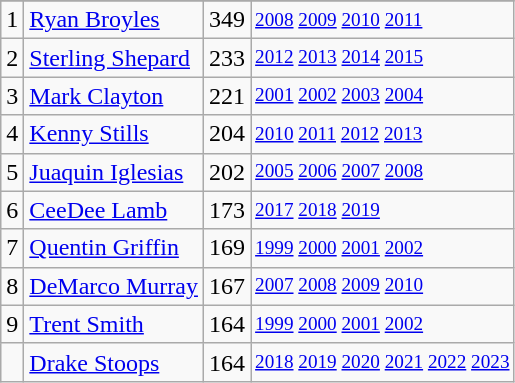<table class="wikitable">
<tr>
</tr>
<tr>
<td>1</td>
<td><a href='#'>Ryan Broyles</a></td>
<td>349</td>
<td style="font-size:80%;"><a href='#'>2008</a> <a href='#'>2009</a> <a href='#'>2010</a> <a href='#'>2011</a></td>
</tr>
<tr>
<td>2</td>
<td><a href='#'>Sterling Shepard</a></td>
<td>233</td>
<td style="font-size:80%;"><a href='#'>2012</a> <a href='#'>2013</a> <a href='#'>2014</a> <a href='#'>2015</a></td>
</tr>
<tr>
<td>3</td>
<td><a href='#'>Mark Clayton</a></td>
<td>221</td>
<td style="font-size:80%;"><a href='#'>2001</a> <a href='#'>2002</a> <a href='#'>2003</a> <a href='#'>2004</a></td>
</tr>
<tr>
<td>4</td>
<td><a href='#'>Kenny Stills</a></td>
<td>204</td>
<td style="font-size:80%;"><a href='#'>2010</a> <a href='#'>2011</a> <a href='#'>2012</a> <a href='#'>2013</a></td>
</tr>
<tr>
<td>5</td>
<td><a href='#'>Juaquin Iglesias</a></td>
<td>202</td>
<td style="font-size:80%;"><a href='#'>2005</a> <a href='#'>2006</a> <a href='#'>2007</a> <a href='#'>2008</a></td>
</tr>
<tr>
<td>6</td>
<td><a href='#'>CeeDee Lamb</a></td>
<td>173</td>
<td style="font-size:80%;"><a href='#'>2017</a> <a href='#'>2018</a> <a href='#'>2019</a></td>
</tr>
<tr>
<td>7</td>
<td><a href='#'>Quentin Griffin</a></td>
<td>169</td>
<td style="font-size:80%;"><a href='#'>1999</a> <a href='#'>2000</a> <a href='#'>2001</a> <a href='#'>2002</a></td>
</tr>
<tr>
<td>8</td>
<td><a href='#'>DeMarco Murray</a></td>
<td>167</td>
<td style="font-size:80%;"><a href='#'>2007</a> <a href='#'>2008</a> <a href='#'>2009</a> <a href='#'>2010</a></td>
</tr>
<tr>
<td>9</td>
<td><a href='#'>Trent Smith</a></td>
<td>164</td>
<td style="font-size:80%;"><a href='#'>1999</a> <a href='#'>2000</a> <a href='#'>2001</a> <a href='#'>2002</a></td>
</tr>
<tr>
<td></td>
<td><a href='#'>Drake Stoops</a></td>
<td>164</td>
<td style="font-size:80%;"><a href='#'>2018</a> <a href='#'>2019</a> <a href='#'>2020</a> <a href='#'>2021</a> <a href='#'>2022</a> <a href='#'>2023</a></td>
</tr>
</table>
